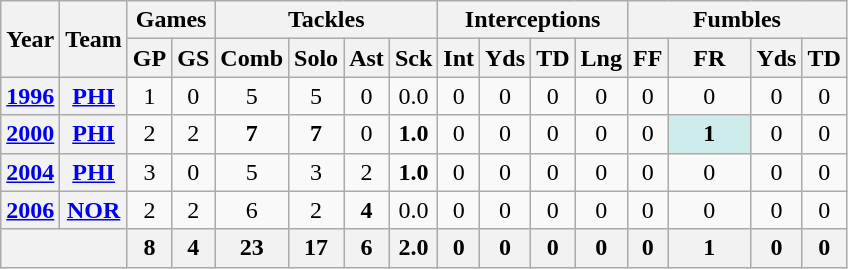<table class="wikitable" style="text-align:center">
<tr>
<th rowspan="2">Year</th>
<th rowspan="2">Team</th>
<th colspan="2">Games</th>
<th colspan="4">Tackles</th>
<th colspan="4">Interceptions</th>
<th colspan="4">Fumbles</th>
</tr>
<tr>
<th>GP</th>
<th>GS</th>
<th>Comb</th>
<th>Solo</th>
<th>Ast</th>
<th>Sck</th>
<th>Int</th>
<th>Yds</th>
<th>TD</th>
<th>Lng</th>
<th>FF</th>
<th>FR</th>
<th>Yds</th>
<th>TD</th>
</tr>
<tr>
<th><a href='#'>1996</a></th>
<th><a href='#'>PHI</a></th>
<td>1</td>
<td>0</td>
<td>5</td>
<td>5</td>
<td>0</td>
<td>0.0</td>
<td>0</td>
<td>0</td>
<td>0</td>
<td>0</td>
<td>0</td>
<td>0</td>
<td>0</td>
<td>0</td>
</tr>
<tr>
<th><a href='#'>2000</a></th>
<th><a href='#'>PHI</a></th>
<td>2</td>
<td>2</td>
<td><strong>7</strong></td>
<td><strong>7</strong></td>
<td>0</td>
<td><strong>1.0</strong></td>
<td>0</td>
<td>0</td>
<td>0</td>
<td>0</td>
<td>0</td>
<td style="background:#cfecec; width:3em;"><strong>1</strong></td>
<td>0</td>
<td>0</td>
</tr>
<tr>
<th><a href='#'>2004</a></th>
<th><a href='#'>PHI</a></th>
<td>3</td>
<td>0</td>
<td>5</td>
<td>3</td>
<td>2</td>
<td><strong>1.0</strong></td>
<td>0</td>
<td>0</td>
<td>0</td>
<td>0</td>
<td>0</td>
<td>0</td>
<td>0</td>
<td>0</td>
</tr>
<tr>
<th><a href='#'>2006</a></th>
<th><a href='#'>NOR</a></th>
<td>2</td>
<td>2</td>
<td>6</td>
<td>2</td>
<td><strong>4</strong></td>
<td>0.0</td>
<td>0</td>
<td>0</td>
<td>0</td>
<td>0</td>
<td>0</td>
<td>0</td>
<td>0</td>
<td>0</td>
</tr>
<tr>
<th colspan="2"></th>
<th>8</th>
<th>4</th>
<th>23</th>
<th>17</th>
<th>6</th>
<th>2.0</th>
<th>0</th>
<th>0</th>
<th>0</th>
<th>0</th>
<th>0</th>
<th>1</th>
<th>0</th>
<th>0</th>
</tr>
</table>
